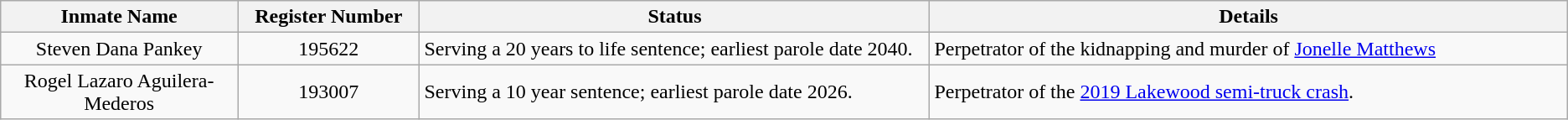<table class="wikitable sortable">
<tr>
<th width=13%>Inmate Name</th>
<th width=10%>Register Number</th>
<th width=28%>Status</th>
<th width=35%>Details</th>
</tr>
<tr>
<td style="text-align:center;">Steven Dana Pankey</td>
<td style="text-align:center;">195622</td>
<td>Serving a 20 years to life sentence; earliest parole date 2040.</td>
<td>Perpetrator of the kidnapping and murder of <a href='#'>Jonelle Matthews</a></td>
</tr>
<tr>
<td style="text-align:center;">Rogel Lazaro Aguilera-Mederos</td>
<td style="text-align:center;">193007</td>
<td>Serving a 10 year sentence; earliest parole date 2026.</td>
<td>Perpetrator of the <a href='#'>2019 Lakewood semi-truck crash</a>.</td>
</tr>
</table>
